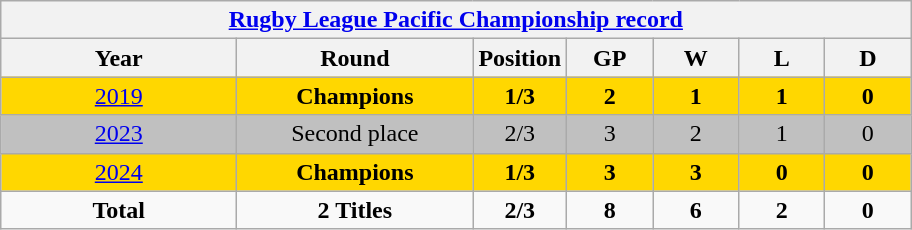<table class="wikitable" style="text-align: center;">
<tr>
<th colspan=9><a href='#'>Rugby League Pacific Championship record</a></th>
</tr>
<tr>
<th width=150>Year</th>
<th width=150>Round</th>
<th width=50>Position</th>
<th width=50>GP</th>
<th width=50>W</th>
<th width=50>L</th>
<th width=50>D</th>
</tr>
<tr style="background:Gold;">
<td><a href='#'>2019</a></td>
<td><strong>Champions</strong></td>
<td><strong>1/3</strong></td>
<td><strong>2</strong></td>
<td><strong>1</strong></td>
<td><strong>1</strong></td>
<td><strong>0</strong></td>
</tr>
<tr style="background:silver;">
<td><a href='#'>2023</a></td>
<td>Second place</td>
<td>2/3</td>
<td>3</td>
<td>2</td>
<td>1</td>
<td>0</td>
</tr>
<tr style="background:Gold;">
<td><a href='#'>2024</a></td>
<td><strong>Champions</strong></td>
<td><strong>1/3</strong></td>
<td><strong>3</strong></td>
<td><strong>3</strong></td>
<td><strong>0</strong></td>
<td><strong>0</strong></td>
</tr>
<tr>
<td><strong>Total</strong></td>
<td><strong>2 Titles</strong></td>
<td><strong>2/3</strong></td>
<td><strong>8</strong></td>
<td><strong>6</strong></td>
<td><strong>2</strong></td>
<td><strong>0</strong></td>
</tr>
</table>
